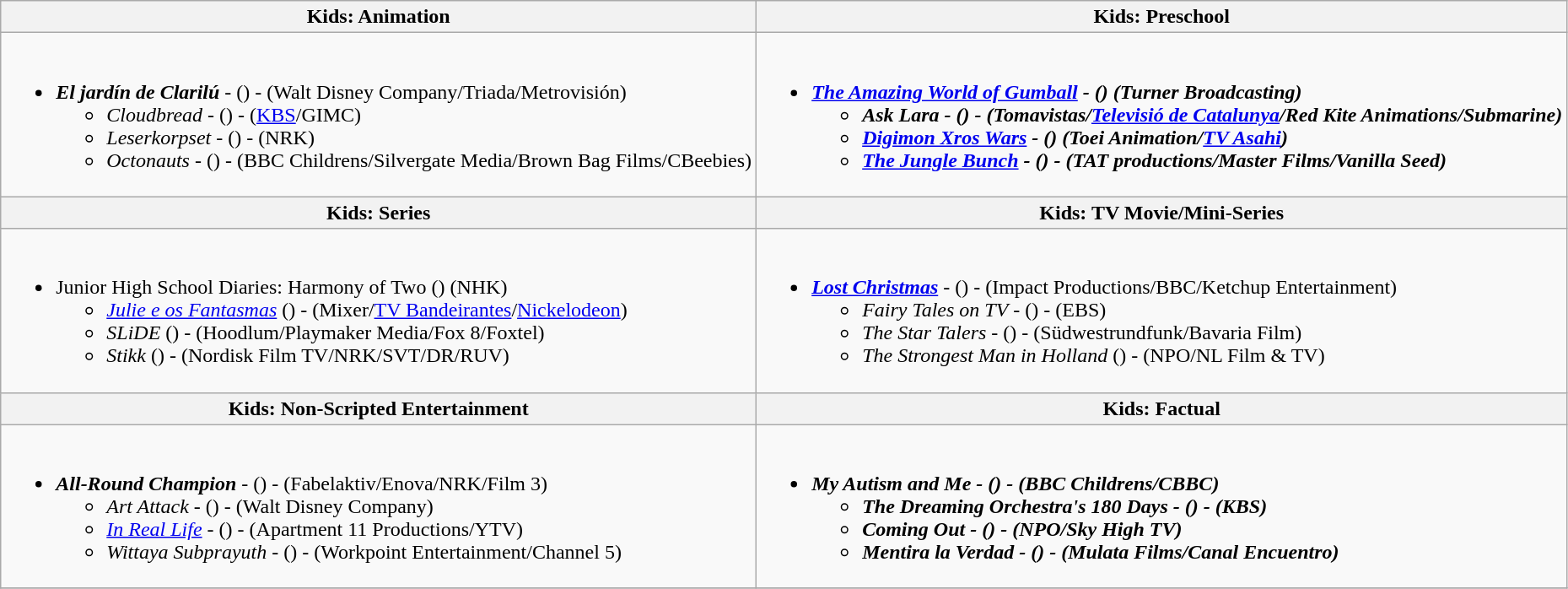<table class="wikitable">
<tr>
<th style:"width:50%">Kids: Animation</th>
<th style:"width:50%">Kids: Preschool</th>
</tr>
<tr>
<td valign="top"><br><ul><li><strong><em>El jardín de Clarilú</em></strong> - () - (Walt Disney Company/Triada/Metrovisión)<ul><li><em>Cloudbread</em> - () - (<a href='#'>KBS</a>/GIMC)</li><li><em>Leserkorpset</em> - () - (NRK)</li><li><em>Octonauts</em> - () - (BBC Childrens/Silvergate Media/Brown Bag Films/CBeebies)</li></ul></li></ul></td>
<td valign="top"><br><ul><li><strong><em><a href='#'>The Amazing World of Gumball</a><em> - () (Turner Broadcasting)<strong><ul><li></em>Ask Lara<em> - () - (Tomavistas/<a href='#'>Televisió de Catalunya</a>/Red Kite Animations/Submarine)</li><li></em><a href='#'>Digimon Xros Wars</a><em> - () (Toei Animation/<a href='#'>TV Asahi</a>)</li><li></em><a href='#'>The Jungle Bunch</a><em> - () - (TAT productions/Master Films/Vanilla Seed)</li></ul></li></ul></td>
</tr>
<tr>
<th style:"width:50%">Kids: Series</th>
<th style:"width:50%">Kids: TV Movie/Mini-Series</th>
</tr>
<tr>
<td valign="top"><br><ul><li></em></strong>Junior High School Diaries: Harmony of Two</em> () (NHK)</strong><ul><li><em><a href='#'>Julie e os Fantasmas</a></em> () - (Mixer/<a href='#'>TV Bandeirantes</a>/<a href='#'>Nickelodeon</a>)</li><li><em>SLiDE</em> () - (Hoodlum/Playmaker Media/Fox 8/Foxtel)</li><li><em>Stikk</em> () - (Nordisk Film TV/NRK/SVT/DR/RUV)</li></ul></li></ul></td>
<td valign="top"><br><ul><li><strong><em><a href='#'>Lost Christmas</a></em></strong> - () - (Impact Productions/BBC/Ketchup Entertainment)<ul><li><em>Fairy Tales on TV</em> - () - (EBS)</li><li><em>The Star Talers</em> - () - (Südwestrundfunk/Bavaria Film)</li><li><em>The Strongest Man in Holland</em> () - (NPO/NL Film & TV)</li></ul></li></ul></td>
</tr>
<tr>
<th style:"width:50%">Kids: Non-Scripted Entertainment</th>
<th style:"width:50%">Kids: Factual</th>
</tr>
<tr>
<td valign="top"><br><ul><li><strong><em>All-Round Champion</em></strong> - () - (Fabelaktiv/Enova/NRK/Film 3)<ul><li><em>Art Attack</em> - () - (Walt Disney Company)</li><li><em><a href='#'>In Real Life</a></em> - () - (Apartment 11 Productions/YTV)</li><li><em>Wittaya Subprayuth</em> - () - (Workpoint Entertainment/Channel 5)</li></ul></li></ul></td>
<td valign="top"><br><ul><li><strong><em>My Autism and Me<em> - () - (BBC Childrens/CBBC)<strong><ul><li></em>The Dreaming Orchestra's 180 Days<em> - () - (KBS)</li><li></em>Coming Out<em> - () - (NPO/Sky High TV)</li><li></em>Mentira la Verdad<em> - () - (Mulata Films/Canal Encuentro)</li></ul></li></ul></td>
</tr>
<tr>
</tr>
</table>
